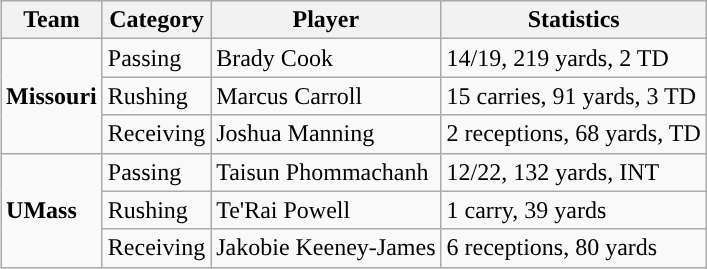<table class="wikitable" style="float: right;">
<tr>
<th>Team</th>
<th>Category</th>
<th>Player</th>
<th>Statistics</th>
</tr>
<tr>
<td rowspan=3><strong>Missouri</strong></td>
<td>Passing</td>
<td>Brady Cook</td>
<td>14/19, 219 yards, 2 TD</td>
</tr>
<tr>
<td>Rushing</td>
<td>Marcus Carroll</td>
<td>15 carries, 91 yards, 3 TD</td>
</tr>
<tr>
<td>Receiving</td>
<td>Joshua Manning</td>
<td>2 receptions, 68 yards, TD</td>
</tr>
<tr>
<td rowspan=3><strong>UMass</strong></td>
<td>Passing</td>
<td>Taisun Phommachanh</td>
<td>12/22, 132 yards, INT</td>
</tr>
<tr>
<td>Rushing</td>
<td>Te'Rai Powell</td>
<td>1 carry, 39 yards</td>
</tr>
<tr>
<td>Receiving</td>
<td>Jakobie Keeney-James</td>
<td>6 receptions, 80 yards</td>
</tr>
</table>
